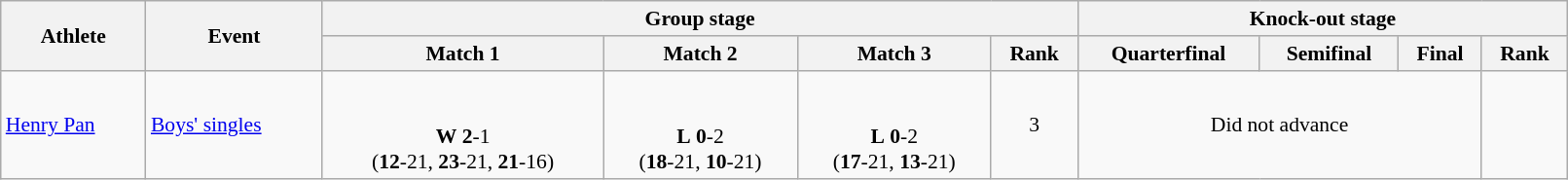<table class="wikitable" width="85%" style="text-align:left; font-size:90%">
<tr>
<th rowspan=2>Athlete</th>
<th rowspan=2>Event</th>
<th colspan=4>Group stage</th>
<th colspan=4>Knock-out stage</th>
</tr>
<tr>
<th>Match 1</th>
<th>Match 2</th>
<th>Match 3</th>
<th>Rank</th>
<th>Quarterfinal</th>
<th>Semifinal</th>
<th>Final</th>
<th>Rank</th>
</tr>
<tr>
<td><a href='#'>Henry Pan</a></td>
<td><a href='#'>Boys' singles</a></td>
<td align=center> <br><br><strong>W</strong> <strong>2</strong>-1 <br> (<strong>12</strong>-21, <strong>23</strong>-21, <strong>21</strong>-16)</td>
<td align=center> <br><br><strong>L</strong> <strong>0</strong>-2 <br> (<strong>18</strong>-21, <strong>10</strong>-21)</td>
<td align=center> <br><br><strong>L</strong> <strong>0</strong>-2 <br> (<strong>17</strong>-21, <strong>13</strong>-21)</td>
<td align=center>3</td>
<td colspan="3" align=center>Did not advance</td>
<td align=center></td>
</tr>
</table>
